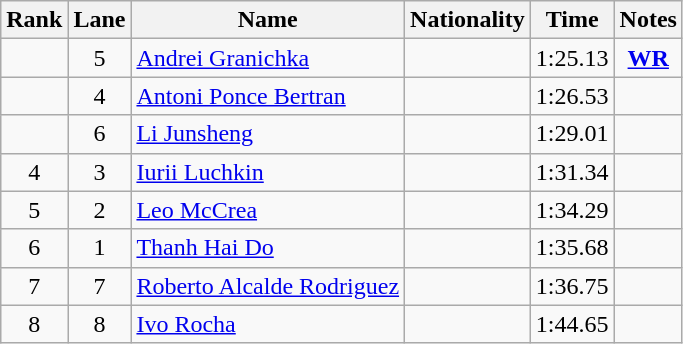<table class="wikitable sortable" style="text-align:center">
<tr>
<th>Rank</th>
<th>Lane</th>
<th>Name</th>
<th>Nationality</th>
<th>Time</th>
<th>Notes</th>
</tr>
<tr>
<td></td>
<td>5</td>
<td align=left><a href='#'>Andrei Granichka</a></td>
<td align=left></td>
<td>1:25.13</td>
<td><strong><a href='#'>WR</a></strong></td>
</tr>
<tr>
<td></td>
<td>4</td>
<td align=left><a href='#'>Antoni Ponce Bertran</a></td>
<td align=left></td>
<td>1:26.53</td>
<td></td>
</tr>
<tr>
<td></td>
<td>6</td>
<td align=left><a href='#'>Li Junsheng</a></td>
<td align=left></td>
<td>1:29.01</td>
<td></td>
</tr>
<tr>
<td>4</td>
<td>3</td>
<td align=left><a href='#'>Iurii Luchkin</a></td>
<td align=left></td>
<td>1:31.34</td>
<td></td>
</tr>
<tr>
<td>5</td>
<td>2</td>
<td align=left><a href='#'>Leo McCrea</a></td>
<td align=left></td>
<td>1:34.29</td>
<td></td>
</tr>
<tr>
<td>6</td>
<td>1</td>
<td align=left><a href='#'>Thanh Hai Do</a></td>
<td align=left></td>
<td>1:35.68</td>
<td></td>
</tr>
<tr>
<td>7</td>
<td>7</td>
<td align=left><a href='#'>Roberto Alcalde Rodriguez</a></td>
<td align=left></td>
<td>1:36.75</td>
<td></td>
</tr>
<tr>
<td>8</td>
<td>8</td>
<td align=left><a href='#'>Ivo Rocha</a></td>
<td align=left></td>
<td>1:44.65</td>
<td></td>
</tr>
</table>
